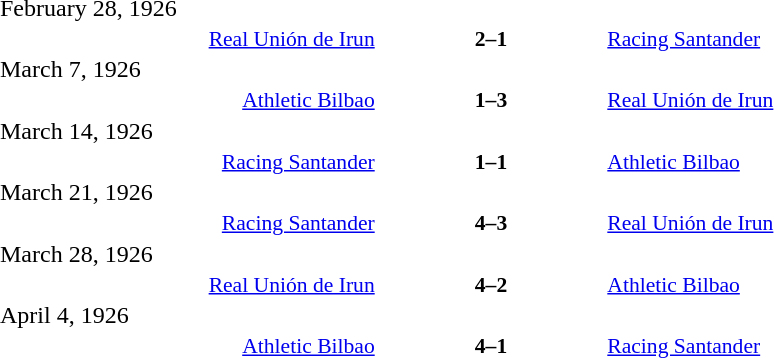<table width=100% cellspacing=1>
<tr>
<th width=20%></th>
<th width=12%></th>
<th width=20%></th>
<th></th>
</tr>
<tr>
<td>February 28, 1926</td>
</tr>
<tr style=font-size:90%>
<td align=right><a href='#'>Real Unión de Irun</a></td>
<td align=center><strong>2–1</strong></td>
<td align=left><a href='#'>Racing Santander</a></td>
</tr>
<tr>
<td>March 7, 1926</td>
</tr>
<tr style=font-size:90%>
<td align=right><a href='#'>Athletic Bilbao</a></td>
<td align=center><strong>1–3</strong></td>
<td align=left><a href='#'>Real Unión de Irun</a></td>
</tr>
<tr>
<td>March 14, 1926</td>
</tr>
<tr style=font-size:90%>
<td align=right><a href='#'>Racing Santander</a></td>
<td align=center><strong>1–1</strong></td>
<td align=left><a href='#'>Athletic Bilbao</a></td>
</tr>
<tr>
<td>March 21, 1926</td>
</tr>
<tr style=font-size:90%>
<td align=right><a href='#'>Racing Santander</a></td>
<td align=center><strong>4–3</strong></td>
<td align=left><a href='#'>Real Unión de Irun</a></td>
</tr>
<tr>
<td>March 28, 1926</td>
</tr>
<tr style=font-size:90%>
<td align=right><a href='#'>Real Unión de Irun</a></td>
<td align=center><strong>4–2</strong></td>
<td align=left><a href='#'>Athletic Bilbao</a></td>
</tr>
<tr>
<td>April 4, 1926</td>
</tr>
<tr style=font-size:90%>
<td align=right><a href='#'>Athletic Bilbao</a></td>
<td align=center><strong>4–1</strong></td>
<td align=left><a href='#'>Racing Santander</a></td>
</tr>
<tr>
</tr>
</table>
